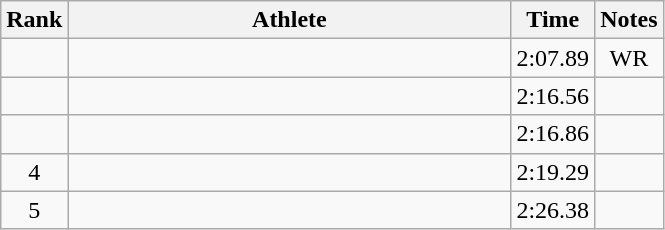<table class="wikitable" style="text-align:center">
<tr>
<th>Rank</th>
<th Style="width:18em">Athlete</th>
<th>Time</th>
<th>Notes</th>
</tr>
<tr>
<td></td>
<td style="text-align:left"></td>
<td>2:07.89</td>
<td>WR</td>
</tr>
<tr>
<td></td>
<td style="text-align:left"></td>
<td>2:16.56</td>
<td></td>
</tr>
<tr>
<td></td>
<td style="text-align:left"></td>
<td>2:16.86</td>
<td></td>
</tr>
<tr>
<td>4</td>
<td style="text-align:left"></td>
<td>2:19.29</td>
<td></td>
</tr>
<tr>
<td>5</td>
<td style="text-align:left"></td>
<td>2:26.38</td>
<td></td>
</tr>
</table>
